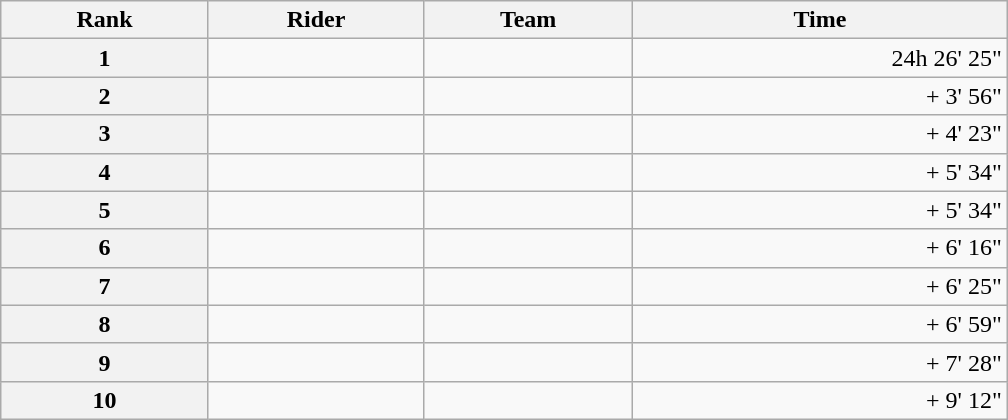<table class="wikitable" style="width:42em;margin-bottom:0;">
<tr>
<th scope="col">Rank</th>
<th scope="col">Rider</th>
<th scope="col">Team</th>
<th scope="col">Time</th>
</tr>
<tr>
<th scope="row">1</th>
<td> </td>
<td></td>
<td style="text-align:right;">24h 26' 25"</td>
</tr>
<tr>
<th scope="row">2</th>
<td></td>
<td></td>
<td style="text-align:right;">+ 3' 56"</td>
</tr>
<tr>
<th scope="row">3</th>
<td> </td>
<td></td>
<td style="text-align:right;">+ 4' 23"</td>
</tr>
<tr>
<th scope="row">4</th>
<td></td>
<td></td>
<td style="text-align:right;">+ 5' 34"</td>
</tr>
<tr>
<th scope="row">5</th>
<td></td>
<td></td>
<td style="text-align:right;">+ 5' 34"</td>
</tr>
<tr>
<th scope="row">6</th>
<td></td>
<td></td>
<td style="text-align:right;">+ 6' 16"</td>
</tr>
<tr>
<th scope="row">7</th>
<td></td>
<td></td>
<td style="text-align:right;">+ 6' 25"</td>
</tr>
<tr>
<th scope="row">8</th>
<td></td>
<td></td>
<td style="text-align:right;">+ 6' 59"</td>
</tr>
<tr>
<th scope="row">9</th>
<td></td>
<td></td>
<td style="text-align:right;">+ 7' 28"</td>
</tr>
<tr>
<th scope="row">10</th>
<td></td>
<td></td>
<td style="text-align:right;">+ 9' 12"</td>
</tr>
</table>
